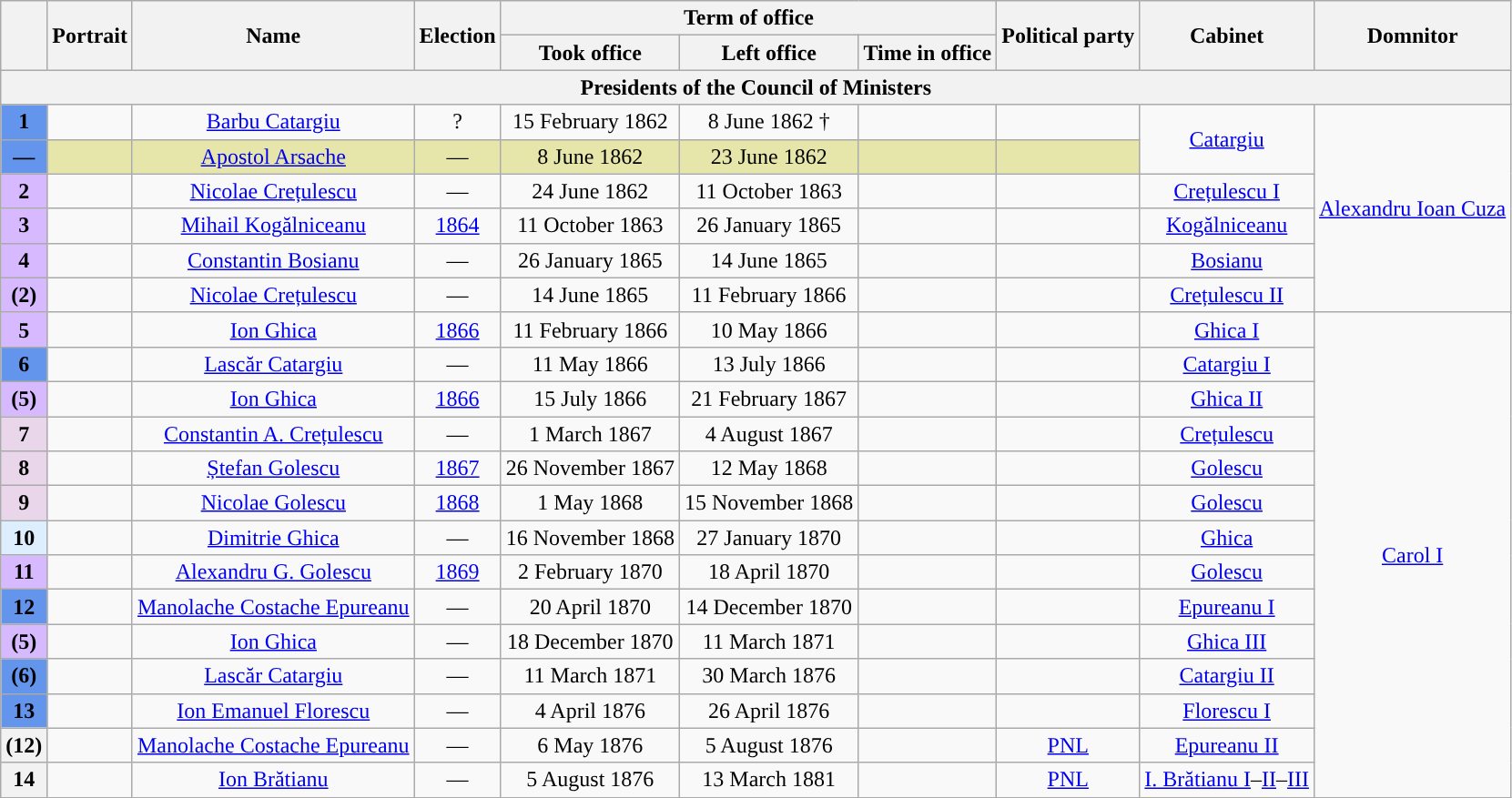<table class="wikitable" style="text-align:center;">
<tr>
<th rowspan="2"></th>
<th rowspan="2">Portrait</th>
<th rowspan="2">Name<br></th>
<th rowspan="2">Election</th>
<th colspan="3">Term of office</th>
<th rowspan="2">Political party</th>
<th rowspan="2">Cabinet</th>
<th rowspan="2">Domnitor</th>
</tr>
<tr>
<th>Took office</th>
<th>Left office</th>
<th>Time in office</th>
</tr>
<tr>
<th colspan=10>Presidents of the Council of Ministers<br></th>
</tr>
<tr>
<th style="background:#6495ED; color:black;">1</th>
<td></td>
<td><a href='#'>Barbu Catargiu</a><br></td>
<td>?</td>
<td>15 February 1862</td>
<td>8 June 1862 †</td>
<td></td>
<td></td>
<td rowspan=2><a href='#'>Catargiu</a></td>
<td rowspan=7><a href='#'>Alexandru Ioan Cuza</a></td>
</tr>
<tr style="background:#e6e6aa;">
<th style="background:#6495ED; color:black;">—</th>
<td></td>
<td><a href='#'>Apostol Arsache</a><br></td>
<td>—</td>
<td>8 June 1862</td>
<td>23 June 1862</td>
<td></td>
<td></td>
</tr>
<tr>
<th style="background:#D7B9FF;">2</th>
<td></td>
<td><a href='#'>Nicolae Crețulescu</a><br></td>
<td>—</td>
<td>24 June 1862</td>
<td>11 October 1863</td>
<td></td>
<td></td>
<td><a href='#'>Crețulescu I</a></td>
</tr>
<tr>
<th style="background:#D7B9FF;">3</th>
<td></td>
<td><a href='#'>Mihail Kogălniceanu</a><br></td>
<td><a href='#'>1864</a></td>
<td>11 October 1863</td>
<td>26 January 1865</td>
<td></td>
<td></td>
<td><a href='#'>Kogălniceanu</a></td>
</tr>
<tr>
<th style="background:#D7B9FF;">4</th>
<td></td>
<td><a href='#'>Constantin Bosianu</a><br></td>
<td>—</td>
<td>26 January 1865</td>
<td>14 June 1865</td>
<td></td>
<td></td>
<td><a href='#'>Bosianu</a></td>
</tr>
<tr>
<th style="background:#D7B9FF;">(2)</th>
<td></td>
<td><a href='#'>Nicolae Crețulescu</a><br></td>
<td>—</td>
<td>14 June 1865</td>
<td>11 February 1866</td>
<td></td>
<td></td>
<td><a href='#'>Crețulescu II</a></td>
</tr>
<tr>
<th rowspan=2 style="background:#D7B9FF;">5</th>
<td rowspan=2></td>
<td rowspan=2><a href='#'>Ion Ghica</a><br></td>
<td rowspan=2><a href='#'>1866</a></td>
<td rowspan=2>11 February 1866</td>
<td rowspan=2>10 May 1866</td>
<td rowspan=2></td>
<td rowspan=2></td>
<td rowspan=2><a href='#'>Ghica I</a></td>
</tr>
<tr>
<td rowspan=14><a href='#'>Carol I</a></td>
</tr>
<tr>
<th style="background:#6495ED;">6</th>
<td></td>
<td><a href='#'>Lascăr Catargiu</a><br></td>
<td>—</td>
<td>11 May 1866</td>
<td>13 July 1866</td>
<td></td>
<td></td>
<td><a href='#'>Catargiu I</a></td>
</tr>
<tr>
<th style="background:#D7B9FF;">(5)</th>
<td></td>
<td><a href='#'>Ion Ghica</a><br></td>
<td><a href='#'>1866</a></td>
<td>15 July 1866</td>
<td>21 February 1867</td>
<td></td>
<td></td>
<td><a href='#'>Ghica II</a></td>
</tr>
<tr>
<th style="background:#EAD6EA;">7</th>
<td></td>
<td><a href='#'>Constantin A. Crețulescu</a><br></td>
<td>—</td>
<td>1 March 1867</td>
<td>4 August 1867</td>
<td></td>
<td></td>
<td><a href='#'>Crețulescu</a></td>
</tr>
<tr>
<th style="background:#EAD6EA;">8</th>
<td></td>
<td><a href='#'>Ștefan Golescu</a><br></td>
<td><a href='#'>1867</a></td>
<td>26 November 1867</td>
<td>12 May 1868</td>
<td></td>
<td></td>
<td><a href='#'>Golescu</a></td>
</tr>
<tr>
<th style="background:#EAD6EA;">9</th>
<td></td>
<td><a href='#'>Nicolae Golescu</a><br></td>
<td><a href='#'>1868</a></td>
<td>1 May 1868</td>
<td>15 November 1868</td>
<td></td>
<td></td>
<td><a href='#'>Golescu</a></td>
</tr>
<tr>
<th style="background:#DDEEFF;">10</th>
<td></td>
<td><a href='#'>Dimitrie Ghica</a><br></td>
<td>—</td>
<td>16 November 1868</td>
<td>27 January 1870</td>
<td></td>
<td></td>
<td><a href='#'>Ghica</a></td>
</tr>
<tr>
<th style="background:#D7B9FF;">11</th>
<td></td>
<td><a href='#'>Alexandru G. Golescu</a><br></td>
<td><a href='#'>1869</a></td>
<td>2 February 1870</td>
<td>18 April 1870</td>
<td></td>
<td></td>
<td><a href='#'>Golescu</a></td>
</tr>
<tr>
<th style="background:#6495ED;">12</th>
<td></td>
<td><a href='#'>Manolache Costache Epureanu</a><br></td>
<td>—</td>
<td>20 April 1870</td>
<td>14 December 1870</td>
<td></td>
<td></td>
<td><a href='#'>Epureanu I</a></td>
</tr>
<tr>
<th style="background:#D7B9FF;">(5)</th>
<td></td>
<td><a href='#'>Ion Ghica</a><br></td>
<td>—</td>
<td>18 December 1870</td>
<td>11 March 1871</td>
<td></td>
<td></td>
<td><a href='#'>Ghica III</a></td>
</tr>
<tr>
<th style="background:#6495ED;">(6)</th>
<td></td>
<td><a href='#'>Lascăr Catargiu</a><br></td>
<td>—</td>
<td>11 March 1871</td>
<td>30 March 1876</td>
<td></td>
<td></td>
<td><a href='#'>Catargiu II</a></td>
</tr>
<tr>
<th style="background:#6495ED;">13</th>
<td></td>
<td><a href='#'>Ion Emanuel Florescu</a><br></td>
<td>—</td>
<td>4 April 1876</td>
<td>26 April 1876</td>
<td></td>
<td></td>
<td><a href='#'>Florescu I</a></td>
</tr>
<tr>
<th style="background:">(12)</th>
<td></td>
<td><a href='#'>Manolache Costache Epureanu</a><br></td>
<td>—</td>
<td>6 May 1876</td>
<td>5 August 1876</td>
<td></td>
<td><a href='#'>PNL</a></td>
<td><a href='#'>Epureanu II</a></td>
</tr>
<tr>
<th style="background:">14</th>
<td></td>
<td><a href='#'>Ion Brătianu</a><br></td>
<td>—</td>
<td>5 August 1876</td>
<td>13 March 1881</td>
<td></td>
<td><a href='#'>PNL</a></td>
<td><a href='#'>I. Brătianu I</a>–<a href='#'>II</a>–<a href='#'>III</a></td>
</tr>
</table>
